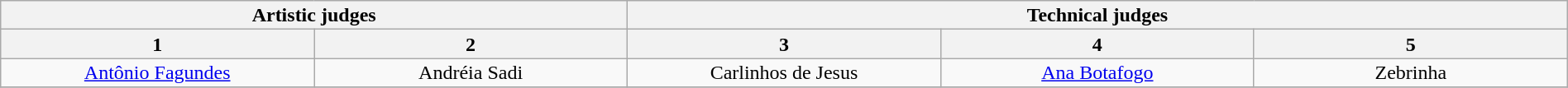<table class="wikitable" style="font-size:100%; line-height:16px; text-align:center" width="100%">
<tr>
<th colspan=2>Artistic judges</th>
<th colspan=3>Technical judges</th>
</tr>
<tr>
<th width="20.0%">1</th>
<th width="20.0%">2</th>
<th width="20.0%">3</th>
<th width="20.0%">4</th>
<th width="20.0%">5</th>
</tr>
<tr>
<td><a href='#'>Antônio Fagundes</a></td>
<td>Andréia Sadi</td>
<td>Carlinhos de Jesus</td>
<td><a href='#'>Ana Botafogo</a></td>
<td>Zebrinha</td>
</tr>
<tr>
</tr>
</table>
